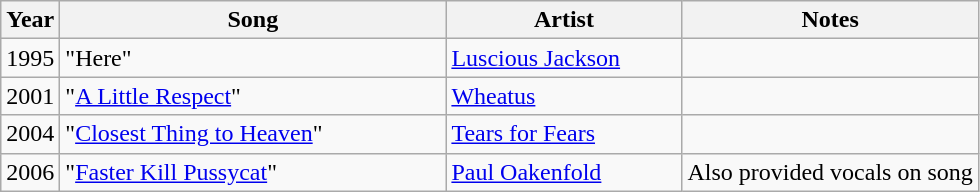<table class="wikitable">
<tr>
<th>Year</th>
<th style="width:250px;">Song</th>
<th style="width:150px;">Artist</th>
<th class = "unsortable">Notes</th>
</tr>
<tr>
<td>1995</td>
<td>"Here"</td>
<td><a href='#'>Luscious Jackson</a></td>
<td></td>
</tr>
<tr>
<td>2001</td>
<td>"<a href='#'>A Little Respect</a>"</td>
<td><a href='#'>Wheatus</a></td>
<td></td>
</tr>
<tr>
<td>2004</td>
<td>"<a href='#'>Closest Thing to Heaven</a>"</td>
<td><a href='#'>Tears for Fears</a></td>
<td></td>
</tr>
<tr>
<td>2006</td>
<td>"<a href='#'>Faster Kill Pussycat</a>"</td>
<td><a href='#'>Paul Oakenfold</a></td>
<td>Also provided vocals on song</td>
</tr>
</table>
